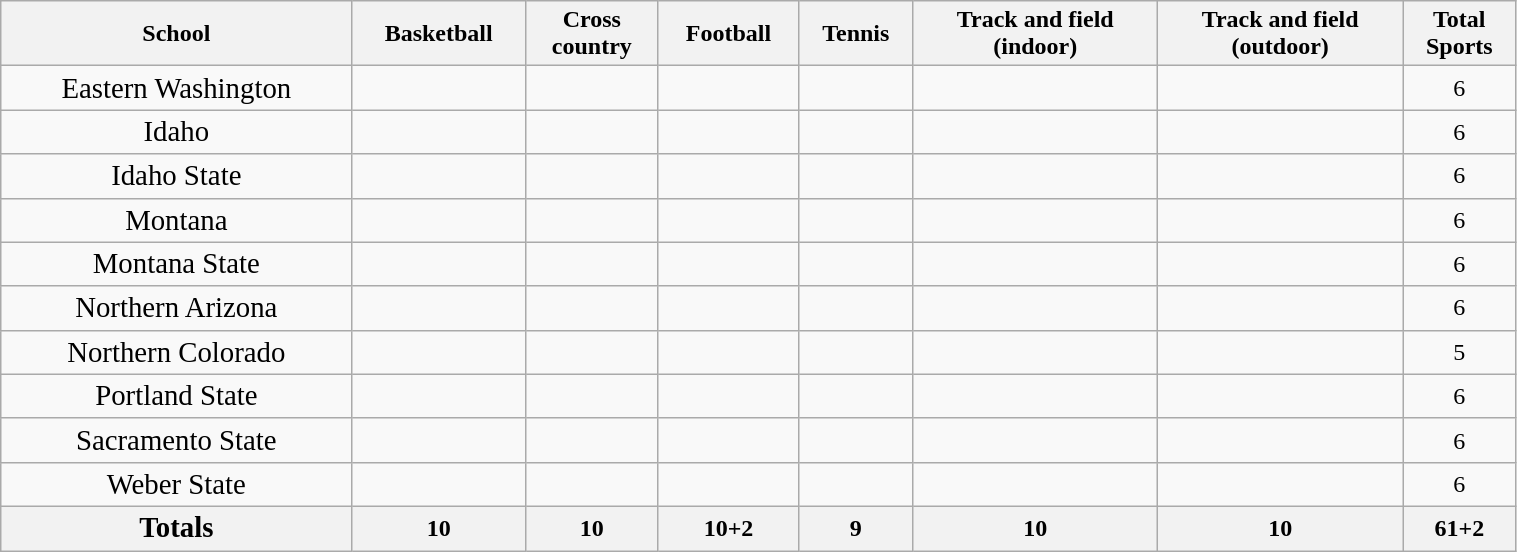<table class="wikitable" style="text-align:center; width:80%">
<tr>
<th>School</th>
<th>Basketball</th>
<th>Cross<br>country</th>
<th>Football</th>
<th>Tennis</th>
<th>Track and field<br>(indoor)</th>
<th>Track and field<br>(outdoor)</th>
<th>Total<br> Sports</th>
</tr>
<tr>
<td><big>Eastern Washington</big></td>
<td></td>
<td><sup></sup></td>
<td></td>
<td></td>
<td></td>
<td></td>
<td>6</td>
</tr>
<tr>
<td><big>Idaho</big></td>
<td></td>
<td></td>
<td></td>
<td></td>
<td></td>
<td></td>
<td>6</td>
</tr>
<tr>
<td><big>Idaho State</big></td>
<td></td>
<td></td>
<td></td>
<td></td>
<td></td>
<td></td>
<td>6</td>
</tr>
<tr>
<td><big>Montana</big></td>
<td></td>
<td></td>
<td></td>
<td></td>
<td></td>
<td></td>
<td>6</td>
</tr>
<tr>
<td><big>Montana State</big></td>
<td></td>
<td></td>
<td></td>
<td></td>
<td></td>
<td></td>
<td>6</td>
</tr>
<tr>
<td><big>Northern Arizona</big></td>
<td></td>
<td><sup></sup></td>
<td></td>
<td></td>
<td></td>
<td></td>
<td>6</td>
</tr>
<tr>
<td><big>Northern Colorado</big></td>
<td></td>
<td><sup></sup></td>
<td></td>
<td></td>
<td></td>
<td></td>
<td>5</td>
</tr>
<tr>
<td><big>Portland State</big></td>
<td></td>
<td><sup></sup></td>
<td></td>
<td></td>
<td></td>
<td></td>
<td>6</td>
</tr>
<tr>
<td><big>Sacramento State</big></td>
<td></td>
<td><sup></sup></td>
<td></td>
<td></td>
<td></td>
<td></td>
<td>6</td>
</tr>
<tr>
<td><big>Weber State</big></td>
<td></td>
<td><sup></sup></td>
<td></td>
<td></td>
<td></td>
<td></td>
<td>6</td>
</tr>
<tr>
<th><big>Totals</big></th>
<th>10</th>
<th>10</th>
<th>10+2</th>
<th>9</th>
<th>10</th>
<th>10</th>
<th>61+2</th>
</tr>
</table>
